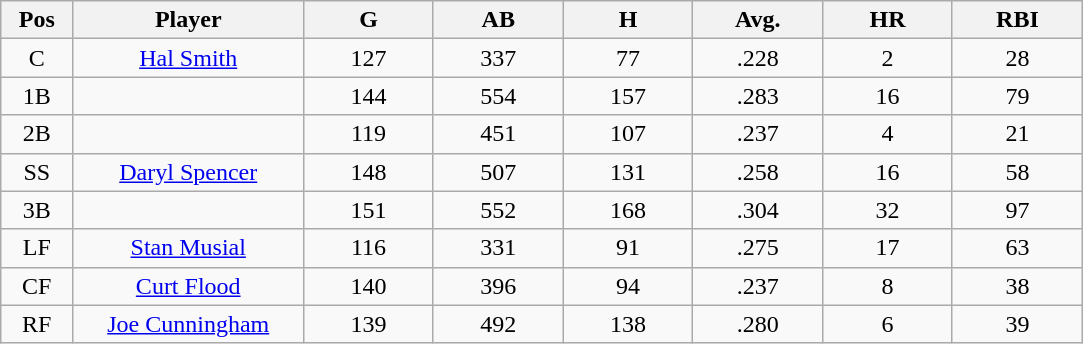<table class="wikitable sortable">
<tr>
<th bgcolor="#DDDDFF" width="5%">Pos</th>
<th bgcolor="#DDDDFF" width="16%">Player</th>
<th bgcolor="#DDDDFF" width="9%">G</th>
<th bgcolor="#DDDDFF" width="9%">AB</th>
<th bgcolor="#DDDDFF" width="9%">H</th>
<th bgcolor="#DDDDFF" width="9%">Avg.</th>
<th bgcolor="#DDDDFF" width="9%">HR</th>
<th bgcolor="#DDDDFF" width="9%">RBI</th>
</tr>
<tr align="center">
<td>C</td>
<td><a href='#'>Hal Smith</a></td>
<td>127</td>
<td>337</td>
<td>77</td>
<td>.228</td>
<td>2</td>
<td>28</td>
</tr>
<tr align="center">
<td>1B</td>
<td></td>
<td>144</td>
<td>554</td>
<td>157</td>
<td>.283</td>
<td>16</td>
<td>79</td>
</tr>
<tr align="center">
<td>2B</td>
<td></td>
<td>119</td>
<td>451</td>
<td>107</td>
<td>.237</td>
<td>4</td>
<td>21</td>
</tr>
<tr align="center">
<td>SS</td>
<td><a href='#'>Daryl Spencer</a></td>
<td>148</td>
<td>507</td>
<td>131</td>
<td>.258</td>
<td>16</td>
<td>58</td>
</tr>
<tr align="center">
<td>3B</td>
<td></td>
<td>151</td>
<td>552</td>
<td>168</td>
<td>.304</td>
<td>32</td>
<td>97</td>
</tr>
<tr align="center">
<td>LF</td>
<td><a href='#'>Stan Musial</a></td>
<td>116</td>
<td>331</td>
<td>91</td>
<td>.275</td>
<td>17</td>
<td>63</td>
</tr>
<tr align="center">
<td>CF</td>
<td><a href='#'>Curt Flood</a></td>
<td>140</td>
<td>396</td>
<td>94</td>
<td>.237</td>
<td>8</td>
<td>38</td>
</tr>
<tr align="center">
<td>RF</td>
<td><a href='#'>Joe Cunningham</a></td>
<td>139</td>
<td>492</td>
<td>138</td>
<td>.280</td>
<td>6</td>
<td>39</td>
</tr>
</table>
